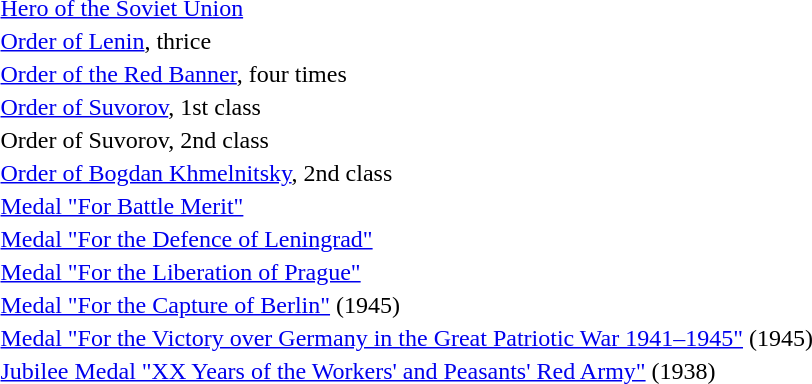<table>
<tr>
<td></td>
<td><a href='#'>Hero of the Soviet Union</a></td>
</tr>
<tr>
<td></td>
<td><a href='#'>Order of Lenin</a>, thrice</td>
</tr>
<tr>
<td></td>
<td><a href='#'>Order of the Red Banner</a>, four times</td>
</tr>
<tr>
<td></td>
<td><a href='#'>Order of Suvorov</a>, 1st class</td>
</tr>
<tr>
<td></td>
<td>Order of Suvorov, 2nd class</td>
</tr>
<tr>
<td></td>
<td><a href='#'>Order of Bogdan Khmelnitsky</a>, 2nd class</td>
</tr>
<tr>
<td></td>
<td><a href='#'>Medal "For Battle Merit"</a></td>
</tr>
<tr>
<td></td>
<td><a href='#'>Medal "For the Defence of Leningrad"</a></td>
</tr>
<tr>
<td></td>
<td><a href='#'>Medal "For the Liberation of Prague"</a></td>
</tr>
<tr>
<td></td>
<td><a href='#'>Medal "For the Capture of Berlin"</a> (1945)</td>
</tr>
<tr>
<td></td>
<td><a href='#'>Medal "For the Victory over Germany in the Great Patriotic War 1941–1945"</a> (1945)</td>
</tr>
<tr>
<td></td>
<td><a href='#'>Jubilee Medal "XX Years of the Workers' and Peasants' Red Army"</a> (1938)</td>
</tr>
<tr>
</tr>
</table>
